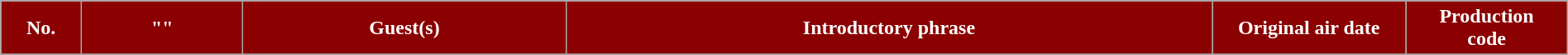<table class="wikitable plainrowheaders" style="width:100%; margin:auto;">
<tr>
<th style="background-color: #8B0000; color:#ffffff" width=5%><abbr>No.</abbr></th>
<th style="background-color: #8B0000; color:#ffffff" width=10%>"<a href='#'></a>"</th>
<th style="background-color: #8B0000; color:#ffffff" width=20%>Guest(s)</th>
<th style="background-color: #8B0000; color:#ffffff" width=40%>Introductory phrase</th>
<th style="background-color: #8B0000; color:#ffffff" width=12%>Original air date</th>
<th style="background-color: #8B0000; color:#ffffff" width=10%>Production <br> code</th>
</tr>
<tr>
</tr>
</table>
